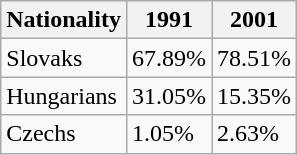<table class="wikitable" align="center">
<tr>
<th>Nationality</th>
<th>1991</th>
<th>2001</th>
</tr>
<tr>
<td>Slovaks</td>
<td>67.89%</td>
<td>78.51%</td>
</tr>
<tr>
<td>Hungarians</td>
<td>31.05%</td>
<td>15.35%</td>
</tr>
<tr>
<td>Czechs</td>
<td>1.05%</td>
<td>2.63%</td>
</tr>
</table>
